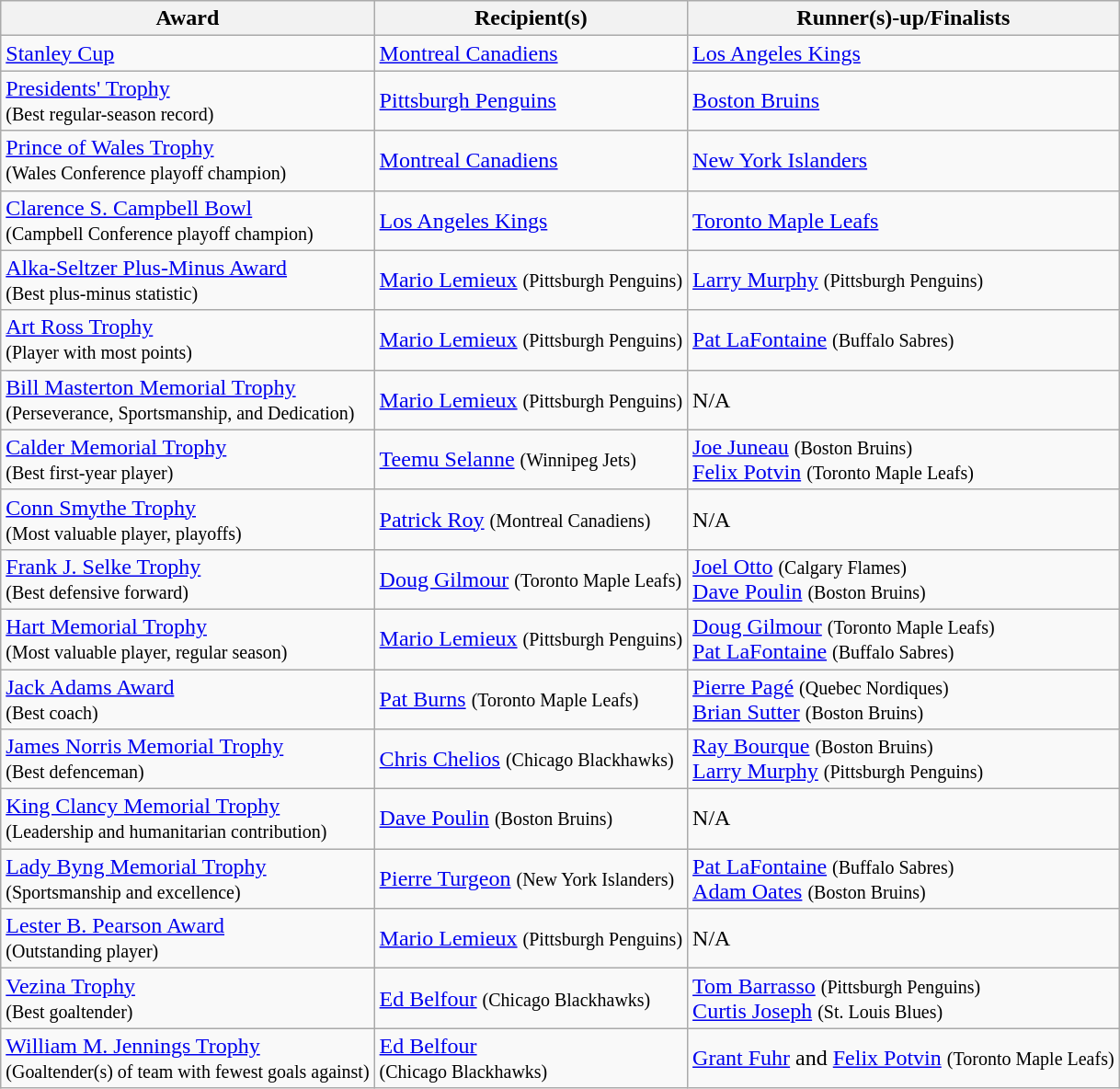<table class="wikitable">
<tr>
<th>Award</th>
<th>Recipient(s)</th>
<th>Runner(s)-up/Finalists</th>
</tr>
<tr>
<td><a href='#'>Stanley Cup</a></td>
<td><a href='#'>Montreal Canadiens</a></td>
<td><a href='#'>Los Angeles Kings</a></td>
</tr>
<tr>
<td><a href='#'>Presidents' Trophy</a><br><small>(Best regular-season record)</small></td>
<td><a href='#'>Pittsburgh Penguins</a></td>
<td><a href='#'>Boston Bruins</a></td>
</tr>
<tr>
<td><a href='#'>Prince of Wales Trophy</a><br><small>(Wales Conference playoff champion)</small></td>
<td><a href='#'>Montreal Canadiens</a></td>
<td><a href='#'>New York Islanders</a></td>
</tr>
<tr>
<td><a href='#'>Clarence S. Campbell Bowl</a><br><small>(Campbell Conference playoff champion)</small></td>
<td><a href='#'>Los Angeles Kings</a></td>
<td><a href='#'>Toronto Maple Leafs</a></td>
</tr>
<tr>
<td><a href='#'>Alka-Seltzer Plus-Minus Award</a><br><small>(Best plus-minus statistic)</small></td>
<td><a href='#'>Mario Lemieux</a> <small>(Pittsburgh Penguins)</small></td>
<td><a href='#'>Larry Murphy</a> <small>(Pittsburgh Penguins)</small></td>
</tr>
<tr>
<td><a href='#'>Art Ross Trophy</a><br><small>(Player with most points)</small></td>
<td><a href='#'>Mario Lemieux</a> <small>(Pittsburgh Penguins)</small></td>
<td><a href='#'>Pat LaFontaine</a> <small>(Buffalo Sabres)</small></td>
</tr>
<tr>
<td><a href='#'>Bill Masterton Memorial Trophy</a><br><small>(Perseverance, Sportsmanship, and Dedication)</small></td>
<td><a href='#'>Mario Lemieux</a> <small>(Pittsburgh Penguins)</small></td>
<td>N/A</td>
</tr>
<tr>
<td><a href='#'>Calder Memorial Trophy</a><br><small>(Best first-year player)</small></td>
<td><a href='#'>Teemu Selanne</a> <small>(Winnipeg Jets)</small></td>
<td><a href='#'>Joe Juneau</a> <small>(Boston Bruins)</small><br><a href='#'>Felix Potvin</a> <small>(Toronto Maple Leafs)</small></td>
</tr>
<tr>
<td><a href='#'>Conn Smythe Trophy</a><br><small>(Most valuable player, playoffs)</small></td>
<td><a href='#'>Patrick Roy</a> <small>(Montreal Canadiens)</small></td>
<td>N/A</td>
</tr>
<tr>
<td><a href='#'>Frank J. Selke Trophy</a><br><small>(Best defensive forward)</small></td>
<td><a href='#'>Doug Gilmour</a> <small>(Toronto Maple Leafs)</small></td>
<td><a href='#'>Joel Otto</a> <small>(Calgary Flames)</small><br><a href='#'>Dave Poulin</a> <small>(Boston Bruins)</small></td>
</tr>
<tr>
<td><a href='#'>Hart Memorial Trophy</a><br><small>(Most valuable player, regular season)</small></td>
<td><a href='#'>Mario Lemieux</a> <small>(Pittsburgh Penguins)</small></td>
<td><a href='#'>Doug Gilmour</a> <small>(Toronto Maple Leafs)</small><br><a href='#'>Pat LaFontaine</a> <small>(Buffalo Sabres)</small></td>
</tr>
<tr>
<td><a href='#'>Jack Adams Award</a><br><small>(Best coach)</small></td>
<td><a href='#'>Pat Burns</a> <small>(Toronto Maple Leafs)</small></td>
<td><a href='#'>Pierre Pagé</a> <small>(Quebec Nordiques)</small><br><a href='#'>Brian Sutter</a> <small>(Boston Bruins)</small></td>
</tr>
<tr>
<td><a href='#'>James Norris Memorial Trophy</a><br><small>(Best defenceman)</small></td>
<td><a href='#'>Chris Chelios</a> <small>(Chicago Blackhawks)</small></td>
<td><a href='#'>Ray Bourque</a> <small>(Boston Bruins)</small><br><a href='#'>Larry Murphy</a> <small>(Pittsburgh Penguins)</small></td>
</tr>
<tr>
<td><a href='#'>King Clancy Memorial Trophy</a><br><small>(Leadership and humanitarian contribution)</small></td>
<td><a href='#'>Dave Poulin</a> <small>(Boston Bruins)</small></td>
<td>N/A</td>
</tr>
<tr>
<td><a href='#'>Lady Byng Memorial Trophy</a><br><small>(Sportsmanship and excellence)</small></td>
<td><a href='#'>Pierre Turgeon</a> <small>(New York Islanders)</small></td>
<td><a href='#'>Pat LaFontaine</a> <small>(Buffalo Sabres)</small><br><a href='#'>Adam Oates</a> <small>(Boston Bruins)</small></td>
</tr>
<tr>
<td><a href='#'>Lester B. Pearson Award</a><br><small>(Outstanding player)</small></td>
<td><a href='#'>Mario Lemieux</a> <small>(Pittsburgh Penguins)</small></td>
<td>N/A</td>
</tr>
<tr>
<td><a href='#'>Vezina Trophy</a><br><small>(Best goaltender)</small></td>
<td><a href='#'>Ed Belfour</a> <small>(Chicago Blackhawks)</small></td>
<td><a href='#'>Tom Barrasso</a> <small>(Pittsburgh Penguins)</small><br><a href='#'>Curtis Joseph</a> <small>(St. Louis Blues)</small></td>
</tr>
<tr>
<td><a href='#'>William M. Jennings Trophy</a><br><small>(Goaltender(s) of team with fewest goals against)</small></td>
<td><a href='#'>Ed Belfour</a><br><small>(Chicago Blackhawks)</small></td>
<td><a href='#'>Grant Fuhr</a> and <a href='#'>Felix Potvin</a> <small>(Toronto Maple Leafs)</small></td>
</tr>
</table>
